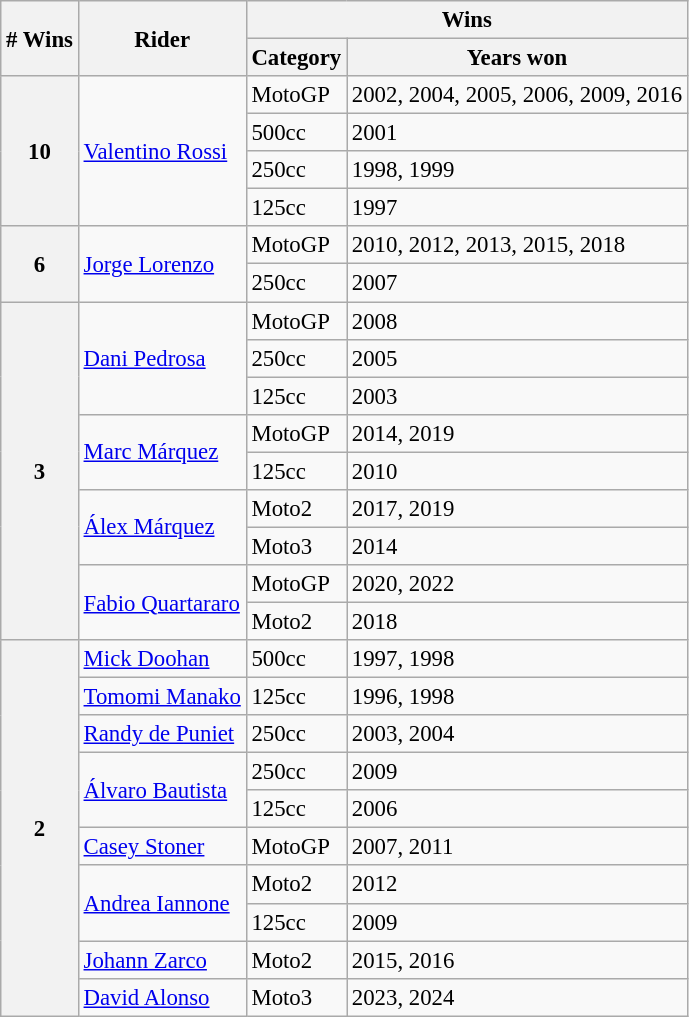<table class="wikitable" style="font-size: 95%;">
<tr>
<th rowspan=2># Wins</th>
<th rowspan=2>Rider</th>
<th colspan=2>Wins</th>
</tr>
<tr>
<th>Category</th>
<th>Years won</th>
</tr>
<tr>
<th rowspan=4>10</th>
<td rowspan=4> <a href='#'>Valentino Rossi</a></td>
<td>MotoGP</td>
<td>2002, 2004, 2005, 2006, 2009, 2016</td>
</tr>
<tr>
<td>500cc</td>
<td>2001</td>
</tr>
<tr>
<td>250cc</td>
<td>1998, 1999</td>
</tr>
<tr>
<td>125cc</td>
<td>1997</td>
</tr>
<tr>
<th rowspan=2>6</th>
<td rowspan=2> <a href='#'>Jorge Lorenzo</a></td>
<td>MotoGP</td>
<td>2010, 2012, 2013, 2015, 2018</td>
</tr>
<tr>
<td>250cc</td>
<td>2007</td>
</tr>
<tr>
<th rowspan=9>3</th>
<td rowspan=3> <a href='#'>Dani Pedrosa</a></td>
<td>MotoGP</td>
<td>2008</td>
</tr>
<tr>
<td>250cc</td>
<td>2005</td>
</tr>
<tr>
<td>125cc</td>
<td>2003</td>
</tr>
<tr>
<td rowspan=2> <a href='#'>Marc Márquez</a></td>
<td>MotoGP</td>
<td>2014, 2019</td>
</tr>
<tr>
<td>125cc</td>
<td>2010</td>
</tr>
<tr>
<td rowspan=2> <a href='#'>Álex Márquez</a></td>
<td>Moto2</td>
<td>2017, 2019</td>
</tr>
<tr>
<td>Moto3</td>
<td>2014</td>
</tr>
<tr>
<td rowspan=2> <a href='#'>Fabio Quartararo</a></td>
<td>MotoGP</td>
<td>2020, 2022</td>
</tr>
<tr>
<td>Moto2</td>
<td>2018</td>
</tr>
<tr>
<th rowspan=10>2</th>
<td> <a href='#'>Mick Doohan</a></td>
<td>500cc</td>
<td>1997, 1998</td>
</tr>
<tr>
<td> <a href='#'>Tomomi Manako</a></td>
<td>125cc</td>
<td>1996, 1998</td>
</tr>
<tr>
<td> <a href='#'>Randy de Puniet</a></td>
<td>250cc</td>
<td>2003, 2004</td>
</tr>
<tr>
<td rowspan=2> <a href='#'>Álvaro Bautista</a></td>
<td>250cc</td>
<td>2009</td>
</tr>
<tr>
<td>125cc</td>
<td>2006</td>
</tr>
<tr>
<td> <a href='#'>Casey Stoner</a></td>
<td>MotoGP</td>
<td>2007, 2011</td>
</tr>
<tr>
<td rowspan=2> <a href='#'>Andrea Iannone</a></td>
<td>Moto2</td>
<td>2012</td>
</tr>
<tr>
<td>125cc</td>
<td>2009</td>
</tr>
<tr>
<td> <a href='#'>Johann Zarco</a></td>
<td>Moto2</td>
<td>2015, 2016</td>
</tr>
<tr>
<td> <a href='#'>David Alonso</a></td>
<td>Moto3</td>
<td>2023, 2024</td>
</tr>
</table>
